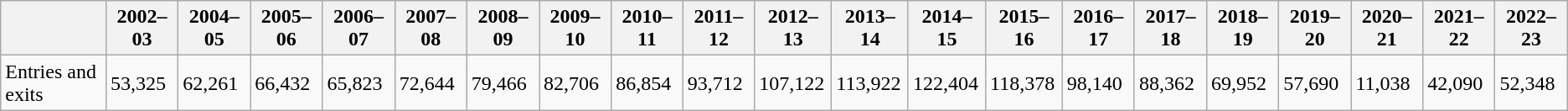<table class="wikitable">
<tr>
<th></th>
<th>2002–03</th>
<th>2004–05</th>
<th>2005–06</th>
<th>2006–07</th>
<th>2007–08</th>
<th>2008–09</th>
<th>2009–10</th>
<th>2010–11</th>
<th>2011–12</th>
<th>2012–13</th>
<th>2013–14</th>
<th>2014–15</th>
<th>2015–16</th>
<th>2016–17</th>
<th>2017–18</th>
<th>2018–19</th>
<th>2019–20</th>
<th>2020–21</th>
<th>2021–22</th>
<th>2022–23</th>
</tr>
<tr>
<td>Entries and exits</td>
<td>53,325</td>
<td>62,261</td>
<td>66,432</td>
<td>65,823</td>
<td>72,644</td>
<td>79,466</td>
<td>82,706</td>
<td>86,854</td>
<td>93,712</td>
<td>107,122</td>
<td>113,922</td>
<td>122,404</td>
<td>118,378</td>
<td>98,140</td>
<td>88,362</td>
<td>69,952</td>
<td>57,690</td>
<td>11,038</td>
<td>42,090</td>
<td>52,348</td>
</tr>
</table>
